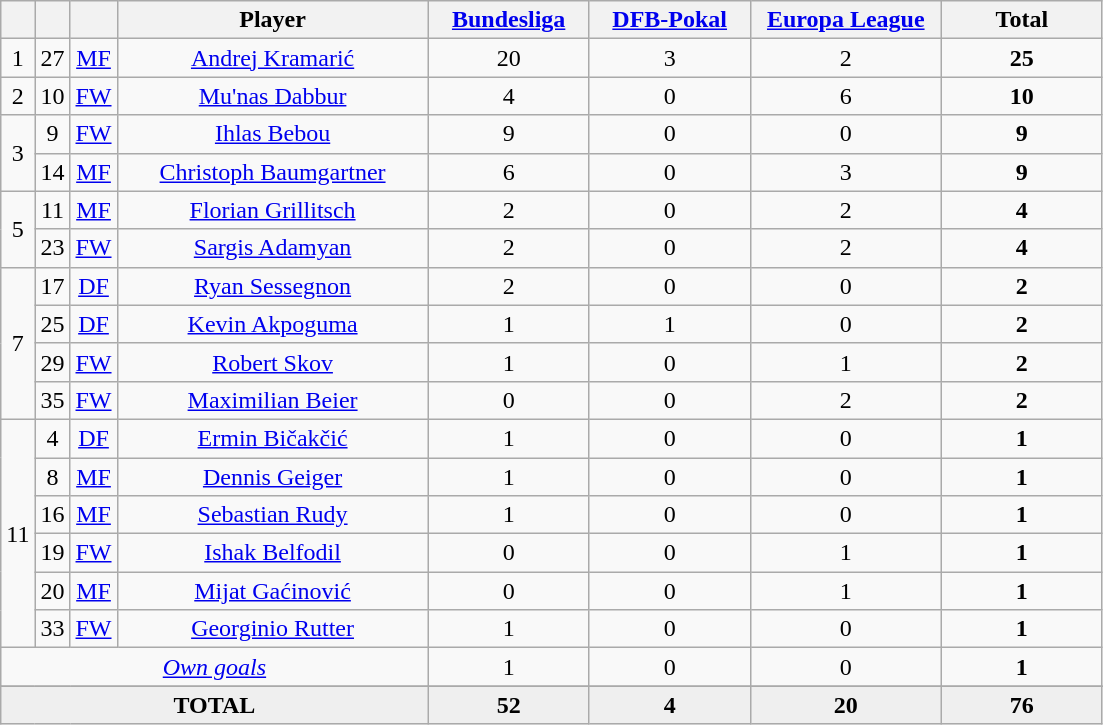<table class="wikitable sortable" style="text-align:center;">
<tr>
<th width=10></th>
<th width=10></th>
<th width=10></th>
<th width=200>Player</th>
<th width=100><a href='#'>Bundesliga</a></th>
<th width=100><a href='#'>DFB-Pokal</a></th>
<th width=120><a href='#'>Europa League</a></th>
<th width=100>Total</th>
</tr>
<tr>
<td rowspan=1>1</td>
<td>27</td>
<td><a href='#'>MF</a></td>
<td> <a href='#'>Andrej Kramarić</a></td>
<td>20</td>
<td>3</td>
<td>2</td>
<td><strong>25</strong></td>
</tr>
<tr>
<td rowspan=1>2</td>
<td>10</td>
<td><a href='#'>FW</a></td>
<td> <a href='#'>Mu'nas Dabbur</a></td>
<td>4</td>
<td>0</td>
<td>6</td>
<td><strong>10</strong></td>
</tr>
<tr>
<td rowspan=2>3</td>
<td>9</td>
<td><a href='#'>FW</a></td>
<td> <a href='#'>Ihlas Bebou</a></td>
<td>9</td>
<td>0</td>
<td>0</td>
<td><strong>9</strong></td>
</tr>
<tr>
<td>14</td>
<td><a href='#'>MF</a></td>
<td> <a href='#'>Christoph Baumgartner</a></td>
<td>6</td>
<td>0</td>
<td>3</td>
<td><strong>9</strong></td>
</tr>
<tr>
<td rowspan=2>5</td>
<td>11</td>
<td><a href='#'>MF</a></td>
<td> <a href='#'>Florian Grillitsch</a></td>
<td>2</td>
<td>0</td>
<td>2</td>
<td><strong>4</strong></td>
</tr>
<tr>
<td>23</td>
<td><a href='#'>FW</a></td>
<td> <a href='#'>Sargis Adamyan</a></td>
<td>2</td>
<td>0</td>
<td>2</td>
<td><strong>4</strong></td>
</tr>
<tr>
<td rowspan=4>7</td>
<td>17</td>
<td><a href='#'>DF</a></td>
<td> <a href='#'>Ryan Sessegnon</a></td>
<td>2</td>
<td>0</td>
<td>0</td>
<td><strong>2</strong></td>
</tr>
<tr>
<td>25</td>
<td><a href='#'>DF</a></td>
<td> <a href='#'>Kevin Akpoguma</a></td>
<td>1</td>
<td>1</td>
<td>0</td>
<td><strong>2</strong></td>
</tr>
<tr>
<td>29</td>
<td><a href='#'>FW</a></td>
<td> <a href='#'>Robert Skov</a></td>
<td>1</td>
<td>0</td>
<td>1</td>
<td><strong>2</strong></td>
</tr>
<tr>
<td>35</td>
<td><a href='#'>FW</a></td>
<td> <a href='#'>Maximilian Beier</a></td>
<td>0</td>
<td>0</td>
<td>2</td>
<td><strong>2</strong></td>
</tr>
<tr>
<td rowspan=6>11</td>
<td>4</td>
<td><a href='#'>DF</a></td>
<td> <a href='#'>Ermin Bičakčić</a></td>
<td>1</td>
<td>0</td>
<td>0</td>
<td><strong>1</strong></td>
</tr>
<tr>
<td>8</td>
<td><a href='#'>MF</a></td>
<td> <a href='#'>Dennis Geiger</a></td>
<td>1</td>
<td>0</td>
<td>0</td>
<td><strong>1</strong></td>
</tr>
<tr>
<td>16</td>
<td><a href='#'>MF</a></td>
<td> <a href='#'>Sebastian Rudy</a></td>
<td>1</td>
<td>0</td>
<td>0</td>
<td><strong>1</strong></td>
</tr>
<tr>
<td>19</td>
<td><a href='#'>FW</a></td>
<td> <a href='#'>Ishak Belfodil</a></td>
<td>0</td>
<td>0</td>
<td>1</td>
<td><strong>1</strong></td>
</tr>
<tr>
<td>20</td>
<td><a href='#'>MF</a></td>
<td> <a href='#'>Mijat Gaćinović</a></td>
<td>0</td>
<td>0</td>
<td>1</td>
<td><strong>1</strong></td>
</tr>
<tr>
<td>33</td>
<td><a href='#'>FW</a></td>
<td> <a href='#'>Georginio Rutter</a></td>
<td>1</td>
<td>0</td>
<td>0</td>
<td><strong>1</strong></td>
</tr>
<tr>
<td colspan="4"><a href='#'><em>Own goals</em></a></td>
<td>1</td>
<td>0</td>
<td>0</td>
<td><strong>1</strong></td>
</tr>
<tr>
</tr>
<tr bgcolor="#EFEFEF">
<td colspan=4><strong>TOTAL</strong></td>
<td><strong>52</strong></td>
<td><strong>4</strong></td>
<td><strong>20</strong></td>
<td><strong>76</strong></td>
</tr>
</table>
